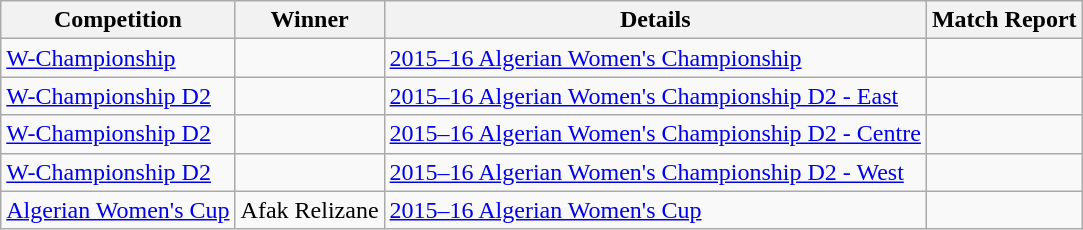<table class="wikitable">
<tr>
<th>Competition</th>
<th>Winner</th>
<th>Details</th>
<th>Match Report</th>
</tr>
<tr>
<td><a href='#'>W-Championship</a></td>
<td></td>
<td><a href='#'>2015–16 Algerian Women's Championship</a></td>
<td></td>
</tr>
<tr>
<td><a href='#'>W-Championship D2</a></td>
<td></td>
<td><a href='#'>2015–16 Algerian Women's Championship D2 - East</a></td>
<td></td>
</tr>
<tr>
<td><a href='#'>W-Championship D2</a></td>
<td></td>
<td><a href='#'>2015–16 Algerian Women's Championship D2 - Centre</a></td>
<td></td>
</tr>
<tr>
<td><a href='#'>W-Championship D2</a></td>
<td></td>
<td><a href='#'>2015–16 Algerian Women's Championship D2 - West</a></td>
<td></td>
</tr>
<tr>
<td><a href='#'>Algerian Women's Cup</a></td>
<td>Afak Relizane</td>
<td><a href='#'>2015–16 Algerian Women's Cup</a></td>
<td></td>
</tr>
</table>
